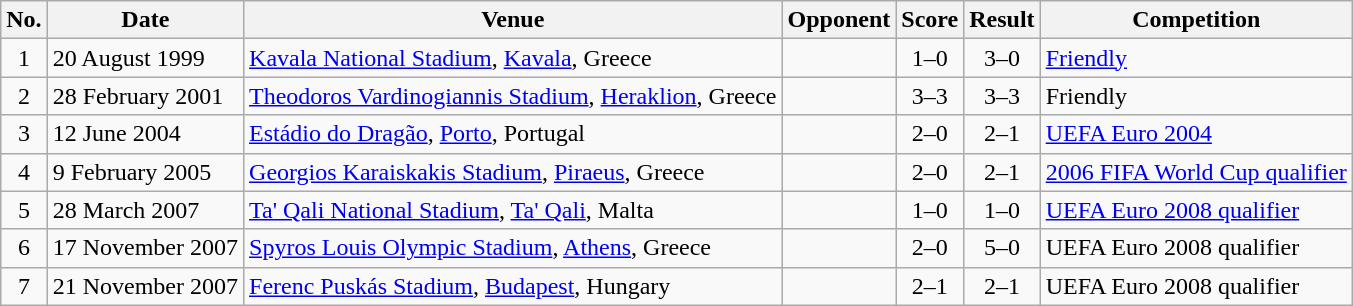<table class="wikitable sortable">
<tr>
<th scope="col">No.</th>
<th scope="col">Date</th>
<th scope="col">Venue</th>
<th scope="col">Opponent</th>
<th scope="col">Score</th>
<th scope="col">Result</th>
<th scope="col">Competition</th>
</tr>
<tr>
<td align="center">1</td>
<td>20 August 1999</td>
<td><a href='#'>Kavala National Stadium</a>, <a href='#'>Kavala</a>, Greece</td>
<td></td>
<td align="center">1–0</td>
<td align="center">3–0</td>
<td><a href='#'>Friendly</a></td>
</tr>
<tr>
<td align="center">2</td>
<td>28 February 2001</td>
<td><a href='#'>Theodoros Vardinogiannis Stadium</a>, <a href='#'>Heraklion</a>, Greece</td>
<td></td>
<td align="center">3–3</td>
<td align="center">3–3</td>
<td>Friendly</td>
</tr>
<tr>
<td align="center">3</td>
<td>12 June 2004</td>
<td><a href='#'>Estádio do Dragão</a>, <a href='#'>Porto</a>, Portugal</td>
<td></td>
<td align="center">2–0</td>
<td align="center">2–1</td>
<td><a href='#'>UEFA Euro 2004</a></td>
</tr>
<tr>
<td align="center">4</td>
<td>9 February 2005</td>
<td><a href='#'>Georgios Karaiskakis Stadium</a>, <a href='#'>Piraeus</a>, Greece</td>
<td></td>
<td align="center">2–0</td>
<td align="center">2–1</td>
<td><a href='#'>2006 FIFA World Cup qualifier</a></td>
</tr>
<tr>
<td align="center">5</td>
<td>28 March 2007</td>
<td><a href='#'>Ta' Qali National Stadium</a>, <a href='#'>Ta' Qali</a>, Malta</td>
<td></td>
<td align="center">1–0</td>
<td align="center">1–0</td>
<td><a href='#'>UEFA Euro 2008 qualifier</a></td>
</tr>
<tr>
<td align="center">6</td>
<td>17 November 2007</td>
<td><a href='#'>Spyros Louis Olympic Stadium</a>, <a href='#'>Athens</a>, Greece</td>
<td></td>
<td align="center">2–0</td>
<td align="center">5–0</td>
<td>UEFA Euro 2008 qualifier</td>
</tr>
<tr>
<td align="center">7</td>
<td>21 November 2007</td>
<td><a href='#'>Ferenc Puskás Stadium</a>, <a href='#'>Budapest</a>, Hungary</td>
<td></td>
<td align="center">2–1</td>
<td align="center">2–1</td>
<td>UEFA Euro 2008 qualifier</td>
</tr>
</table>
